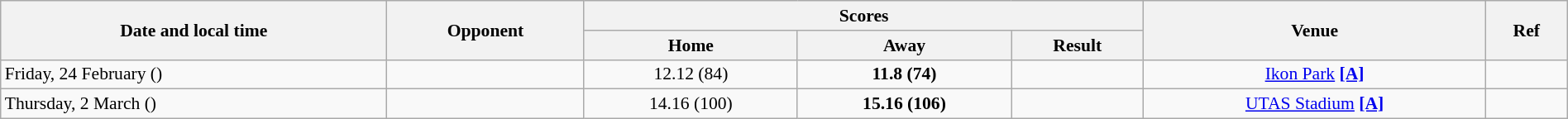<table class="wikitable plainrowheaders" style="font-size:90%; width:100%; text-align:center;">
<tr>
<th scope="col" rowspan=2>Date and local time</th>
<th scope="col" rowspan=2>Opponent</th>
<th scope="col" colspan=3>Scores</th>
<th scope="col" rowspan=2>Venue</th>
<th scope="col" rowspan=2>Ref</th>
</tr>
<tr>
<th scope="col">Home</th>
<th scope="col">Away</th>
<th scope="col">Result</th>
</tr>
<tr>
<td align=left>Friday, 24 February ()</td>
<td align=left></td>
<td>12.12 (84)</td>
<td><strong>11.8 (74)</strong></td>
<td></td>
<td><a href='#'>Ikon Park</a> <a href='#'><strong>[A]</strong></a></td>
<td></td>
</tr>
<tr>
<td align=left>Thursday, 2 March ()</td>
<td align=left></td>
<td>14.16 (100)</td>
<td><strong>15.16 (106)</strong></td>
<td></td>
<td><a href='#'>UTAS Stadium</a> <a href='#'><strong>[A]</strong></a></td>
<td></td>
</tr>
</table>
